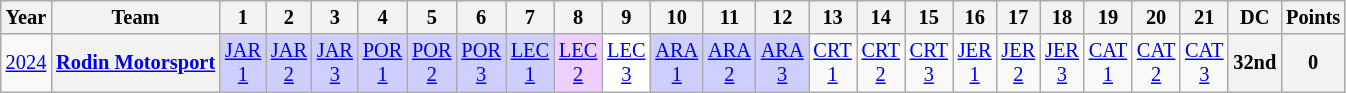<table class="wikitable" style="text-align:center; font-size:85%">
<tr>
<th>Year</th>
<th>Team</th>
<th>1</th>
<th>2</th>
<th>3</th>
<th>4</th>
<th>5</th>
<th>6</th>
<th>7</th>
<th>8</th>
<th>9</th>
<th>10</th>
<th>11</th>
<th>12</th>
<th>13</th>
<th>14</th>
<th>15</th>
<th>16</th>
<th>17</th>
<th>18</th>
<th>19</th>
<th>20</th>
<th>21</th>
<th>DC</th>
<th>Points</th>
</tr>
<tr>
<td><a href='#'>2024</a></td>
<th nowrap><a href='#'>Rodin Motorsport</a></th>
<td style="background:#CFCFFF"><a href='#'>JAR<br>1</a><br></td>
<td style="background:#CFCFFF"><a href='#'>JAR<br>2</a><br></td>
<td style="background:#CFCFFF"><a href='#'>JAR<br>3</a><br></td>
<td style="background:#CFCFFF"><a href='#'>POR<br>1</a><br></td>
<td style="background:#CFCFFF"><a href='#'>POR<br>2</a><br></td>
<td style="background:#CFCFFF"><a href='#'>POR<br>3</a><br></td>
<td style="background:#CFCFFF"><a href='#'>LEC<br>1</a><br></td>
<td style="background:#EFCFFF"><a href='#'>LEC<br>2</a><br></td>
<td style="background:#FFFFFF"><a href='#'>LEC<br>3</a><br></td>
<td style="background:#CFCFFF"><a href='#'>ARA<br>1</a><br></td>
<td style="background:#CFCFFF"><a href='#'>ARA<br>2</a><br></td>
<td style="background:#CFCFFF"><a href='#'>ARA<br>3</a><br></td>
<td><a href='#'>CRT<br>1</a></td>
<td><a href='#'>CRT<br>2</a></td>
<td><a href='#'>CRT<br>3</a></td>
<td><a href='#'>JER<br>1</a></td>
<td><a href='#'>JER<br>2</a></td>
<td><a href='#'>JER<br>3</a></td>
<td><a href='#'>CAT<br>1</a></td>
<td><a href='#'>CAT<br>2</a></td>
<td><a href='#'>CAT<br>3</a></td>
<th>32nd</th>
<th>0</th>
</tr>
</table>
